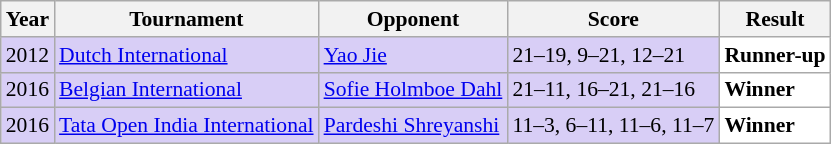<table class="sortable wikitable" style="font-size: 90%;">
<tr>
<th>Year</th>
<th>Tournament</th>
<th>Opponent</th>
<th>Score</th>
<th>Result</th>
</tr>
<tr style="background:#D8CEF6">
<td align="center">2012</td>
<td align="left"><a href='#'>Dutch International</a></td>
<td align="left"> <a href='#'>Yao Jie</a></td>
<td align="left">21–19, 9–21, 12–21</td>
<td style="text-align:left; background:white"> <strong>Runner-up</strong></td>
</tr>
<tr style="background:#D8CEF6">
<td align="center">2016</td>
<td align="left"><a href='#'>Belgian International</a></td>
<td align="left"> <a href='#'>Sofie Holmboe Dahl</a></td>
<td align="left">21–11, 16–21, 21–16</td>
<td style="text-align:left; background:white"> <strong>Winner</strong></td>
</tr>
<tr style="background:#D8CEF6">
<td align="center">2016</td>
<td align="left"><a href='#'>Tata Open India International</a></td>
<td align="left"> <a href='#'>Pardeshi Shreyanshi</a></td>
<td align="left">11–3, 6–11, 11–6, 11–7</td>
<td style="text-align:left; background:white"> <strong>Winner</strong></td>
</tr>
</table>
